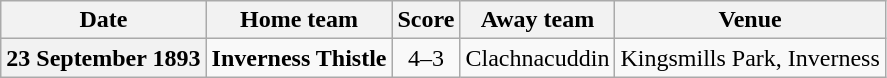<table class="wikitable football-result-list" style="max-width: 80em; text-align: center">
<tr>
<th scope="col">Date</th>
<th scope="col">Home team</th>
<th scope="col">Score</th>
<th scope="col">Away team</th>
<th scope="col">Venue</th>
</tr>
<tr>
<th scope="row">23 September 1893</th>
<td align=right><strong>Inverness Thistle</strong></td>
<td>4–3</td>
<td align=left>Clachnacuddin</td>
<td align=left>Kingsmills Park, Inverness</td>
</tr>
</table>
